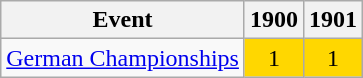<table class="wikitable">
<tr>
<th>Event</th>
<th>1900</th>
<th>1901</th>
</tr>
<tr>
<td><a href='#'>German Championships</a></td>
<td align="center" bgcolor="gold">1</td>
<td align="center" bgcolor="gold">1</td>
</tr>
</table>
